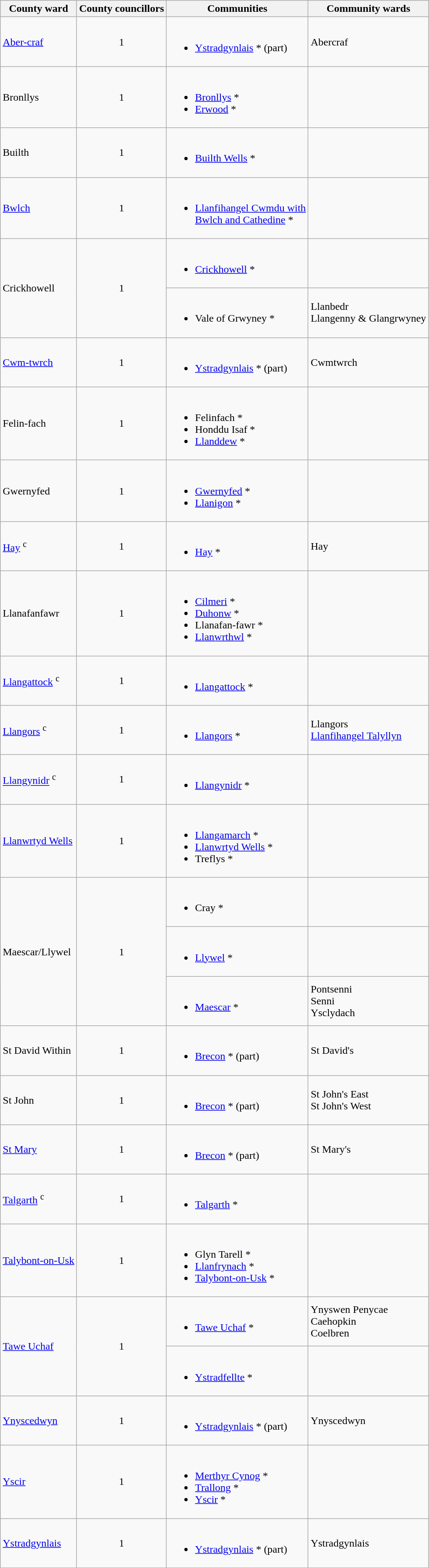<table class="wikitable sortable">
<tr>
<th>County ward</th>
<th>County councillors</th>
<th>Communities</th>
<th>Community wards</th>
</tr>
<tr>
<td><a href='#'>Aber-craf</a></td>
<td align="center">1</td>
<td><br><ul><li><a href='#'>Ystradgynlais</a> * (part)</li></ul></td>
<td>Abercraf </td>
</tr>
<tr>
<td>Bronllys</td>
<td align="center">1</td>
<td><br><ul><li><a href='#'>Bronllys</a> *</li><li><a href='#'>Erwood</a> *</li></ul></td>
<td></td>
</tr>
<tr>
<td>Builth</td>
<td align="center">1</td>
<td><br><ul><li><a href='#'>Builth Wells</a> *</li></ul></td>
<td></td>
</tr>
<tr>
<td><a href='#'>Bwlch</a></td>
<td align="center">1</td>
<td><br><ul><li><a href='#'>Llanfihangel Cwmdu with<br> Bwlch and Cathedine</a> *</li></ul></td>
<td></td>
</tr>
<tr>
<td rowspan="2">Crickhowell</td>
<td align="center" rowspan="2">1</td>
<td><br><ul><li><a href='#'>Crickhowell</a> *</li></ul></td>
<td></td>
</tr>
<tr>
<td><br><ul><li>Vale of Grwyney *</li></ul></td>
<td>Llanbedr <br> Llangenny & Glangrwyney</td>
</tr>
<tr>
<td><a href='#'>Cwm-twrch</a></td>
<td align="center">1</td>
<td><br><ul><li><a href='#'>Ystradgynlais</a> * (part)</li></ul></td>
<td>Cwmtwrch </td>
</tr>
<tr>
<td>Felin-fach</td>
<td align="center">1</td>
<td><br><ul><li>Felinfach *</li><li>Honddu Isaf *</li><li><a href='#'>Llanddew</a> *</li></ul></td>
<td></td>
</tr>
<tr>
<td>Gwernyfed</td>
<td align="center">1</td>
<td><br><ul><li><a href='#'>Gwernyfed</a> *</li><li><a href='#'>Llanigon</a> *</li></ul></td>
<td></td>
</tr>
<tr>
<td><a href='#'>Hay</a> <sup>c</sup></td>
<td align="center">1</td>
<td><br><ul><li><a href='#'>Hay</a> *</li></ul></td>
<td>Hay</td>
</tr>
<tr>
<td>Llanafanfawr</td>
<td align="center">1</td>
<td><br><ul><li><a href='#'>Cilmeri</a> *</li><li><a href='#'>Duhonw</a> *</li><li>Llanafan-fawr *</li><li><a href='#'>Llanwrthwl</a> *</li></ul></td>
<td></td>
</tr>
<tr>
<td><a href='#'>Llangattock</a> <sup>c</sup></td>
<td align="center">1</td>
<td><br><ul><li><a href='#'>Llangattock</a> *</li></ul></td>
<td></td>
</tr>
<tr>
<td><a href='#'>Llangors</a> <sup>c</sup></td>
<td align="center">1</td>
<td><br><ul><li><a href='#'>Llangors</a> *</li></ul></td>
<td>Llangors<br> <a href='#'>Llanfihangel Talyllyn</a></td>
</tr>
<tr>
<td><a href='#'>Llangynidr</a> <sup>c</sup></td>
<td align="center">1</td>
<td><br><ul><li><a href='#'>Llangynidr</a> *</li></ul></td>
<td></td>
</tr>
<tr>
<td><a href='#'>Llanwrtyd Wells</a></td>
<td align="center">1</td>
<td><br><ul><li><a href='#'>Llangamarch</a> *</li><li><a href='#'>Llanwrtyd Wells</a> *</li><li>Treflys *</li></ul></td>
<td></td>
</tr>
<tr>
<td rowspan="3">Maescar/Llywel</td>
<td rowspan="3" align="center">1</td>
<td><br><ul><li>Cray *</li></ul></td>
<td></td>
</tr>
<tr>
<td><br><ul><li><a href='#'>Llywel</a> *</li></ul></td>
<td></td>
</tr>
<tr>
<td><br><ul><li><a href='#'>Maescar</a> *</li></ul></td>
<td>Pontsenni <br>Senni<br>Ysclydach</td>
</tr>
<tr>
<td>St David Within</td>
<td align="center">1</td>
<td><br><ul><li><a href='#'>Brecon</a> * (part)</li></ul></td>
<td>St David's </td>
</tr>
<tr>
<td>St John</td>
<td align="center">1</td>
<td><br><ul><li><a href='#'>Brecon</a> * (part)</li></ul></td>
<td>St John's East  <br> St John's West</td>
</tr>
<tr>
<td><a href='#'>St Mary</a></td>
<td align="center">1</td>
<td><br><ul><li><a href='#'>Brecon</a> * (part)</li></ul></td>
<td>St Mary's  </td>
</tr>
<tr>
<td><a href='#'>Talgarth</a> <sup>c</sup></td>
<td align="center">1</td>
<td><br><ul><li><a href='#'>Talgarth</a> *</li></ul></td>
<td></td>
</tr>
<tr>
<td><a href='#'>Talybont-on-Usk</a></td>
<td align="center">1</td>
<td><br><ul><li>Glyn Tarell *</li><li><a href='#'>Llanfrynach</a> *</li><li><a href='#'>Talybont-on-Usk</a> *</li></ul></td>
<td></td>
</tr>
<tr>
<td rowspan="2"><a href='#'>Tawe Uchaf</a></td>
<td align="center" rowspan="2">1</td>
<td><br><ul><li><a href='#'>Tawe Uchaf</a> *</li></ul></td>
<td>Ynyswen Penycae <br>Caehopkin<br>Coelbren</td>
</tr>
<tr>
<td><br><ul><li><a href='#'>Ystradfellte</a> *</li></ul></td>
<td></td>
</tr>
<tr>
<td><a href='#'>Ynyscedwyn</a></td>
<td align="center">1</td>
<td><br><ul><li><a href='#'>Ystradgynlais</a> * (part)</li></ul></td>
<td>Ynyscedwyn </td>
</tr>
<tr>
<td><a href='#'>Yscir</a></td>
<td align="center">1</td>
<td><br><ul><li><a href='#'>Merthyr Cynog</a> *</li><li><a href='#'>Trallong</a> *</li><li><a href='#'>Yscir</a> *</li></ul></td>
<td></td>
</tr>
<tr>
<td><a href='#'>Ystradgynlais</a></td>
<td align="center">1</td>
<td><br><ul><li><a href='#'>Ystradgynlais</a> * (part)</li></ul></td>
<td>Ystradgynlais </td>
</tr>
</table>
